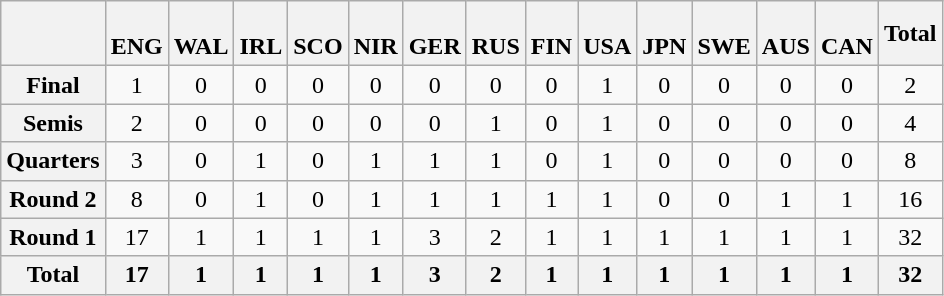<table class="wikitable">
<tr>
<th></th>
<th> <br>ENG</th>
<th> <br>WAL</th>
<th> <br>IRL</th>
<th> <br>SCO</th>
<th> <br>NIR</th>
<th> <br>GER</th>
<th> <br>RUS</th>
<th> <br>FIN</th>
<th> <br>USA</th>
<th> <br>JPN</th>
<th> <br>SWE</th>
<th> <br>AUS</th>
<th> <br>CAN</th>
<th>Total</th>
</tr>
<tr align="center">
<th>Final</th>
<td>1</td>
<td>0</td>
<td>0</td>
<td>0</td>
<td>0</td>
<td>0</td>
<td>0</td>
<td>0</td>
<td>1</td>
<td>0</td>
<td>0</td>
<td>0</td>
<td>0</td>
<td>2</td>
</tr>
<tr align="center">
<th>Semis</th>
<td>2</td>
<td>0</td>
<td>0</td>
<td>0</td>
<td>0</td>
<td>0</td>
<td>1</td>
<td>0</td>
<td>1</td>
<td>0</td>
<td>0</td>
<td>0</td>
<td>0</td>
<td>4</td>
</tr>
<tr align="center">
<th>Quarters</th>
<td>3</td>
<td>0</td>
<td>1</td>
<td>0</td>
<td>1</td>
<td>1</td>
<td>1</td>
<td>0</td>
<td>1</td>
<td>0</td>
<td>0</td>
<td>0</td>
<td>0</td>
<td>8</td>
</tr>
<tr align="center">
<th>Round 2</th>
<td>8</td>
<td>0</td>
<td>1</td>
<td>0</td>
<td>1</td>
<td>1</td>
<td>1</td>
<td>1</td>
<td>1</td>
<td>0</td>
<td>0</td>
<td>1</td>
<td>1</td>
<td>16</td>
</tr>
<tr align="center">
<th>Round 1</th>
<td>17</td>
<td>1</td>
<td>1</td>
<td>1</td>
<td>1</td>
<td>3</td>
<td>2</td>
<td>1</td>
<td>1</td>
<td>1</td>
<td>1</td>
<td>1</td>
<td>1</td>
<td>32</td>
</tr>
<tr align="center">
<th>Total</th>
<th>17</th>
<th>1</th>
<th>1</th>
<th>1</th>
<th>1</th>
<th>3</th>
<th>2</th>
<th>1</th>
<th>1</th>
<th>1</th>
<th>1</th>
<th>1</th>
<th>1</th>
<th>32</th>
</tr>
</table>
